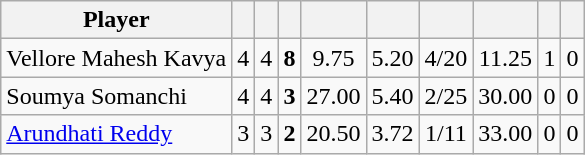<table class="wikitable sortable" style="text-align: center;">
<tr>
<th class="unsortable">Player</th>
<th></th>
<th></th>
<th></th>
<th></th>
<th></th>
<th></th>
<th></th>
<th></th>
<th></th>
</tr>
<tr>
<td style="text-align:left">Vellore Mahesh Kavya</td>
<td style="text-align:left">4</td>
<td>4</td>
<td><strong>8</strong></td>
<td>9.75</td>
<td>5.20</td>
<td>4/20</td>
<td>11.25</td>
<td>1</td>
<td>0</td>
</tr>
<tr>
<td style="text-align:left">Soumya Somanchi</td>
<td style="text-align:left">4</td>
<td>4</td>
<td><strong>3</strong></td>
<td>27.00</td>
<td>5.40</td>
<td>2/25</td>
<td>30.00</td>
<td>0</td>
<td>0</td>
</tr>
<tr>
<td style="text-align:left"><a href='#'>Arundhati Reddy</a></td>
<td style="text-align:left">3</td>
<td>3</td>
<td><strong>2</strong></td>
<td>20.50</td>
<td>3.72</td>
<td>1/11</td>
<td>33.00</td>
<td>0</td>
<td>0</td>
</tr>
</table>
